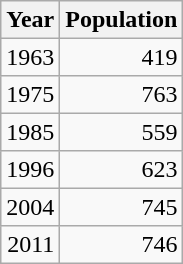<table class="wikitable" style="line-height:1.1em;">
<tr>
<th>Year</th>
<th>Population</th>
</tr>
<tr align="right">
<td>1963</td>
<td>419</td>
</tr>
<tr align="right">
<td>1975</td>
<td>763</td>
</tr>
<tr align="right">
<td>1985</td>
<td>559</td>
</tr>
<tr align="right">
<td>1996</td>
<td>623</td>
</tr>
<tr align="right">
<td>2004</td>
<td>745</td>
</tr>
<tr align="right">
<td>2011</td>
<td>746</td>
</tr>
</table>
